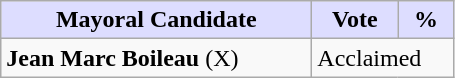<table class="wikitable">
<tr>
<th style="background:#ddf; width:200px;">Mayoral Candidate</th>
<th style="background:#ddf; width:50px;">Vote</th>
<th style="background:#ddf; width:30px;">%</th>
</tr>
<tr>
<td><strong>Jean Marc Boileau</strong> (X)</td>
<td colspan="2">Acclaimed</td>
</tr>
</table>
